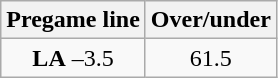<table class="wikitable">
<tr align="center">
<th style=>Pregame line</th>
<th style=>Over/under</th>
</tr>
<tr align="center">
<td><strong>LA</strong> –3.5</td>
<td>61.5</td>
</tr>
</table>
